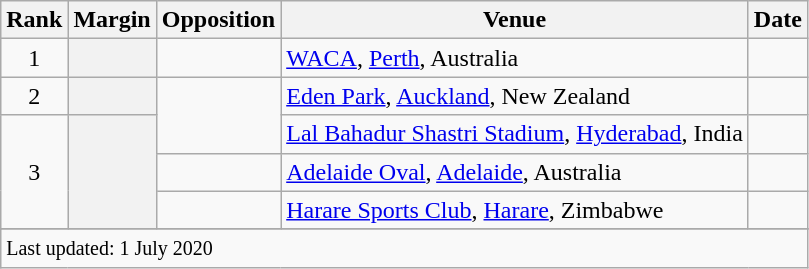<table class="wikitable plainrowheaders sortable">
<tr>
<th scope=col>Rank</th>
<th scope=col>Margin</th>
<th scope=col>Opposition</th>
<th scope=col>Venue</th>
<th scope=col>Date</th>
</tr>
<tr>
<td style="text-align:center">1</td>
<th scope=row style=text-align:center;></th>
<td></td>
<td><a href='#'>WACA</a>, <a href='#'>Perth</a>, Australia</td>
<td></td>
</tr>
<tr>
<td style="text-align:center">2</td>
<th scope=row style=text-align:center;></th>
<td rowspan=2></td>
<td><a href='#'>Eden Park</a>, <a href='#'>Auckland</a>, New Zealand</td>
<td></td>
</tr>
<tr>
<td style="text-align:center" rowspan=3>3</td>
<th scope=row style=text-align:center; rowspan=3></th>
<td><a href='#'>Lal Bahadur Shastri Stadium</a>, <a href='#'>Hyderabad</a>, India</td>
<td> </td>
</tr>
<tr>
<td></td>
<td><a href='#'>Adelaide Oval</a>, <a href='#'>Adelaide</a>, Australia</td>
<td></td>
</tr>
<tr>
<td></td>
<td><a href='#'>Harare Sports Club</a>, <a href='#'>Harare</a>, Zimbabwe</td>
<td></td>
</tr>
<tr>
</tr>
<tr class=sortbottom>
<td colspan=5><small>Last updated: 1 July 2020</small></td>
</tr>
</table>
